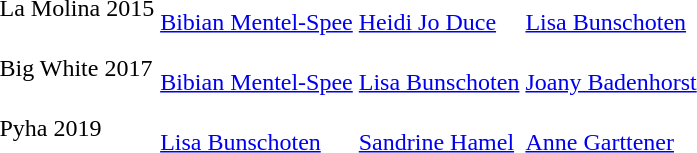<table>
<tr>
<td>La Molina 2015</td>
<td><br><a href='#'>Bibian Mentel-Spee</a></td>
<td><br><a href='#'>Heidi Jo Duce</a></td>
<td><br><a href='#'>Lisa Bunschoten</a></td>
</tr>
<tr>
<td>Big White 2017</td>
<td><br><a href='#'>Bibian Mentel-Spee</a></td>
<td><br><a href='#'>Lisa Bunschoten</a></td>
<td><br><a href='#'>Joany Badenhorst</a></td>
</tr>
<tr>
<td>Pyha 2019</td>
<td><br><a href='#'>Lisa Bunschoten</a></td>
<td><br><a href='#'>Sandrine Hamel</a></td>
<td><br><a href='#'>Anne Garttener</a></td>
</tr>
</table>
